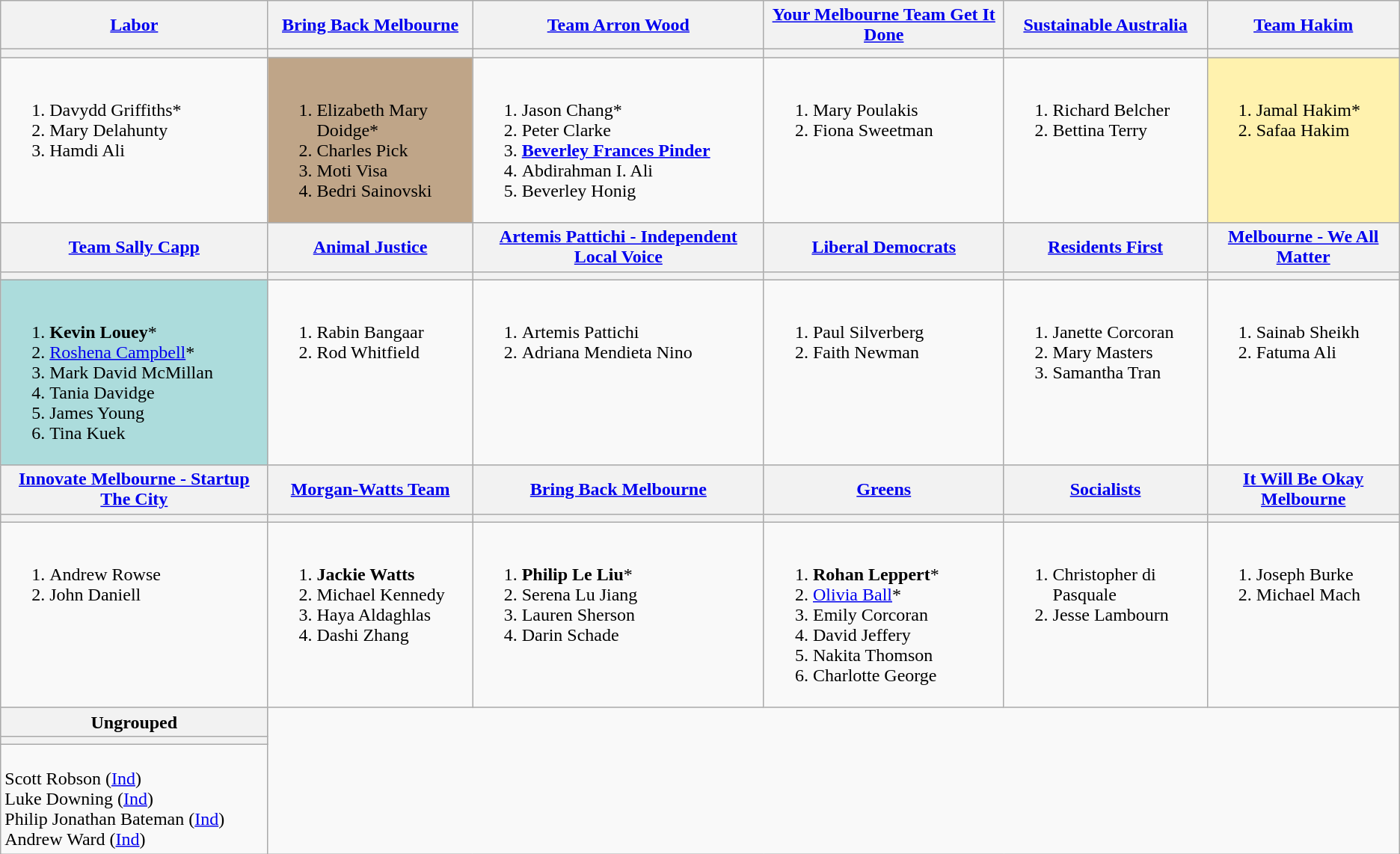<table class=wikitable>
<tr>
<th><a href='#'>Labor</a></th>
<th><a href='#'>Bring Back Melbourne</a></th>
<th><a href='#'>Team Arron Wood</a></th>
<th><a href='#'>Your Melbourne Team Get It Done</a></th>
<th><a href='#'>Sustainable Australia</a></th>
<th><a href='#'>Team Hakim</a></th>
</tr>
<tr style=background:#ccc>
<th></th>
<th></th>
<th></th>
<th></th>
<th></th>
<th></th>
</tr>
<tr>
<td valign=top ><br><ol><li>Davydd Griffiths*</li><li>Mary Delahunty</li><li>Hamdi Ali</li></ol></td>
<td valign=top style="background:#BFA588"><br><ol><li>Elizabeth Mary Doidge*</li><li>Charles Pick</li><li>Moti Visa</li><li>Bedri Sainovski</li></ol></td>
<td valign=top ><br><ol><li>Jason Chang*</li><li>Peter Clarke</li><li><strong><a href='#'>Beverley Frances Pinder</a></strong></li><li>Abdirahman I. Ali</li><li>Beverley Honig</li></ol></td>
<td valign=top><br><ol><li>Mary Poulakis</li><li>Fiona Sweetman</li></ol></td>
<td valign=top><br><ol><li>Richard Belcher</li><li>Bettina Terry</li></ol></td>
<td valign=top style="background:#FFF2AE"><br><ol><li>Jamal Hakim*</li><li>Safaa Hakim</li></ol></td>
</tr>
<tr bgcolor="#cccccc">
<th><a href='#'>Team Sally Capp</a></th>
<th><a href='#'>Animal Justice</a></th>
<th><a href='#'>Artemis Pattichi - Independent Local Voice</a></th>
<th><a href='#'>Liberal Democrats</a></th>
<th><a href='#'>Residents First</a></th>
<th><a href='#'>Melbourne - We All Matter</a></th>
</tr>
<tr style=background:#ccc>
<th></th>
<th></th>
<th></th>
<th></th>
<th></th>
<th></th>
</tr>
<tr>
<td valign=top style="background:#ACDCDC"><br><ol><li><strong>Kevin Louey</strong>*</li><li><a href='#'>Roshena Campbell</a>*</li><li>Mark David McMillan</li><li>Tania Davidge</li><li>James Young</li><li>Tina Kuek</li></ol></td>
<td valign=top><br><ol><li>Rabin Bangaar</li><li>Rod Whitfield</li></ol></td>
<td valign=top><br><ol><li>Artemis Pattichi</li><li>Adriana Mendieta Nino</li></ol></td>
<td valign=top><br><ol><li>Paul Silverberg</li><li>Faith Newman</li></ol></td>
<td valign=top><br><ol><li>Janette Corcoran</li><li>Mary Masters</li><li>Samantha Tran</li></ol></td>
<td valign=top><br><ol><li>Sainab Sheikh</li><li>Fatuma Ali</li></ol></td>
</tr>
<tr bgcolor="#cccccc">
<th><a href='#'>Innovate Melbourne - Startup The City</a></th>
<th><a href='#'>Morgan-Watts Team</a></th>
<th><a href='#'>Bring Back Melbourne</a></th>
<th><a href='#'>Greens</a></th>
<th><a href='#'>Socialists</a></th>
<th><a href='#'>It Will Be Okay Melbourne</a></th>
</tr>
<tr style=background:#ccc>
<th></th>
<th></th>
<th></th>
<th></th>
<th></th>
<th></th>
</tr>
<tr>
<td valign=top><br><ol><li>Andrew Rowse</li><li>John Daniell</li></ol></td>
<td valign=top><br><ol><li><strong>Jackie Watts</strong></li><li>Michael Kennedy</li><li>Haya Aldaghlas</li><li>Dashi Zhang</li></ol></td>
<td valign=top ><br><ol><li><strong>Philip Le Liu</strong>*</li><li>Serena Lu Jiang</li><li>Lauren Sherson</li><li>Darin Schade</li></ol></td>
<td valign=top ><br><ol><li><strong>Rohan Leppert</strong>*</li><li><a href='#'>Olivia Ball</a>*</li><li>Emily Corcoran</li><li>David Jeffery</li><li>Nakita Thomson</li><li>Charlotte George</li></ol></td>
<td valign=top><br><ol><li>Christopher di Pasquale</li><li>Jesse Lambourn</li></ol></td>
<td valign=top><br><ol><li>Joseph Burke</li><li>Michael Mach</li></ol></td>
</tr>
<tr bgcolor="#cccccc">
<th>Ungrouped</th>
</tr>
<tr style=background:#ccc>
<th></th>
</tr>
<tr>
<td valign=top><br>Scott Robson (<a href='#'>Ind</a>)<br>Luke Downing (<a href='#'>Ind</a>)<br>Philip Jonathan Bateman (<a href='#'>Ind</a>)<br>Andrew Ward (<a href='#'>Ind</a>)</td>
</tr>
</table>
